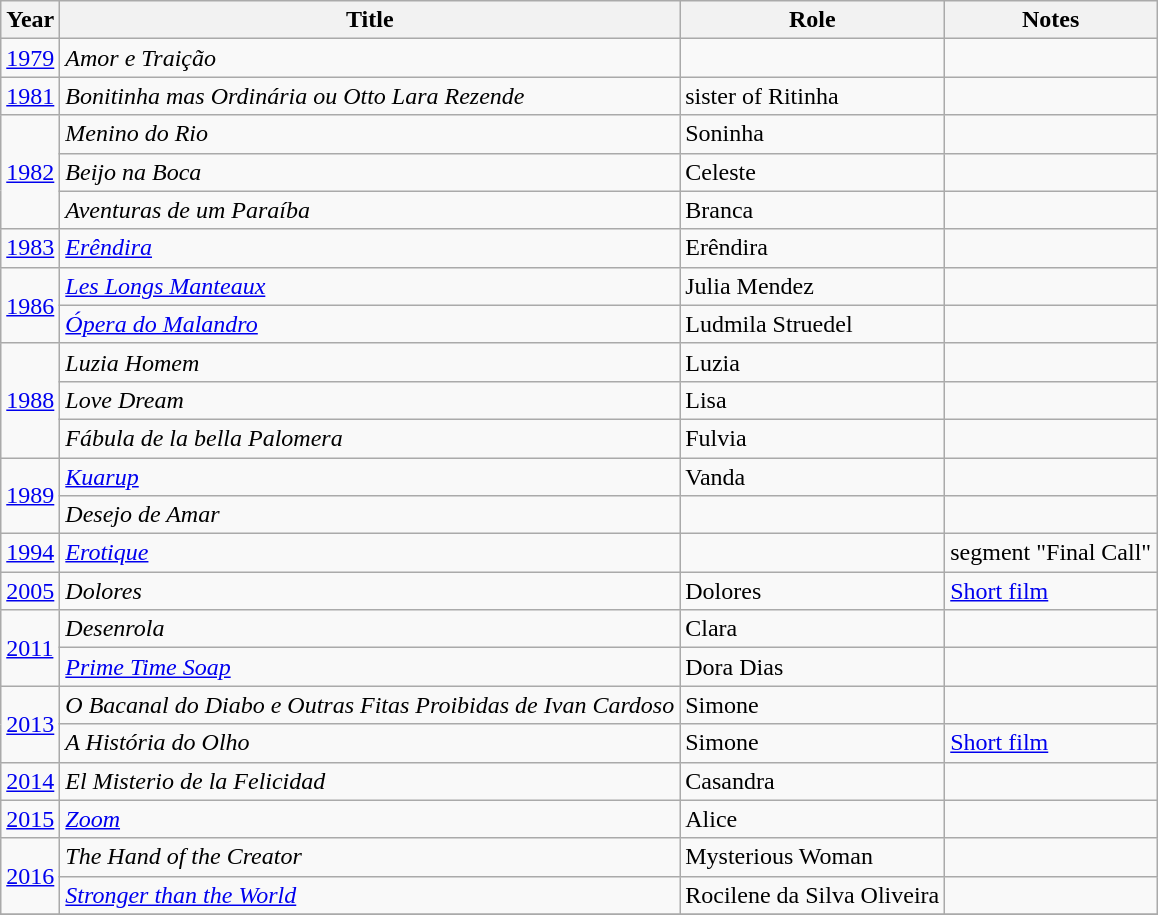<table class="wikitable">
<tr>
<th>Year</th>
<th>Title</th>
<th>Role</th>
<th>Notes</th>
</tr>
<tr>
<td><a href='#'>1979</a></td>
<td><em>Amor e Traição</em></td>
<td></td>
<td></td>
</tr>
<tr>
<td><a href='#'>1981</a></td>
<td><em>Bonitinha mas Ordinária ou Otto Lara Rezende</em></td>
<td>sister of Ritinha</td>
<td></td>
</tr>
<tr>
<td rowspan="3"><a href='#'>1982</a></td>
<td><em>Menino do Rio</em></td>
<td>Soninha</td>
<td></td>
</tr>
<tr>
<td><em>Beijo na Boca</em></td>
<td>Celeste</td>
<td></td>
</tr>
<tr>
<td><em>Aventuras de um Paraíba</em></td>
<td>Branca</td>
<td></td>
</tr>
<tr>
<td><a href='#'>1983</a></td>
<td><em><a href='#'>Erêndira</a></em></td>
<td>Erêndira</td>
<td></td>
</tr>
<tr>
<td rowspan="2"><a href='#'>1986</a></td>
<td><em><a href='#'>Les Longs Manteaux</a></em></td>
<td>Julia Mendez</td>
<td></td>
</tr>
<tr>
<td><em><a href='#'>Ópera do Malandro</a></em></td>
<td>Ludmila Struedel</td>
<td></td>
</tr>
<tr>
<td rowspan="3"><a href='#'>1988</a></td>
<td><em>Luzia Homem</em></td>
<td>Luzia</td>
<td></td>
</tr>
<tr>
<td><em>Love Dream</em></td>
<td>Lisa</td>
<td></td>
</tr>
<tr>
<td><em>Fábula de la bella Palomera</em></td>
<td>Fulvia</td>
<td></td>
</tr>
<tr>
<td rowspan="2"><a href='#'>1989</a></td>
<td><em><a href='#'>Kuarup</a></em></td>
<td>Vanda</td>
<td></td>
</tr>
<tr>
<td><em>Desejo de Amar</em></td>
<td></td>
<td></td>
</tr>
<tr>
<td><a href='#'>1994</a></td>
<td><em><a href='#'>Erotique</a></em></td>
<td></td>
<td>segment "Final Call"</td>
</tr>
<tr>
<td><a href='#'>2005</a></td>
<td><em>Dolores</em></td>
<td>Dolores</td>
<td><a href='#'>Short film</a></td>
</tr>
<tr>
<td rowspan="2"><a href='#'>2011</a></td>
<td><em>Desenrola</em></td>
<td>Clara</td>
<td></td>
</tr>
<tr>
<td><em><a href='#'>Prime Time Soap</a></em></td>
<td>Dora Dias</td>
<td></td>
</tr>
<tr>
<td rowspan="2"><a href='#'>2013</a></td>
<td><em>O Bacanal do Diabo e Outras Fitas Proibidas de Ivan Cardoso</em></td>
<td>Simone</td>
<td></td>
</tr>
<tr>
<td><em>A História do Olho</em></td>
<td>Simone</td>
<td><a href='#'>Short film</a></td>
</tr>
<tr>
<td><a href='#'>2014</a></td>
<td><em>El Misterio de la Felicidad</em></td>
<td>Casandra</td>
<td></td>
</tr>
<tr>
<td><a href='#'>2015</a></td>
<td><em><a href='#'>Zoom</a></em></td>
<td>Alice</td>
<td></td>
</tr>
<tr>
<td rowspan="2"><a href='#'>2016</a></td>
<td><em>The Hand of the Creator</em></td>
<td>Mysterious Woman</td>
<td></td>
</tr>
<tr>
<td><em><a href='#'>Stronger than the World</a></em></td>
<td>Rocilene da Silva Oliveira</td>
<td></td>
</tr>
<tr>
</tr>
</table>
